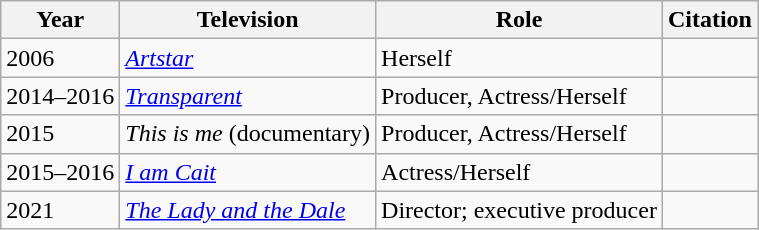<table class="wikitable sortable">
<tr>
<th>Year</th>
<th>Television</th>
<th>Role</th>
<th>Citation</th>
</tr>
<tr>
<td>2006</td>
<td><em><a href='#'>Artstar</a></em></td>
<td>Herself</td>
<td></td>
</tr>
<tr>
<td>2014–2016</td>
<td><a href='#'><em>Transparent</em></a></td>
<td>Producer, Actress/Herself</td>
<td></td>
</tr>
<tr>
<td>2015</td>
<td><em>This is me</em> (documentary)</td>
<td>Producer, Actress/Herself</td>
<td></td>
</tr>
<tr>
<td>2015–2016</td>
<td><a href='#'><em>I am Cait</em></a></td>
<td>Actress/Herself</td>
<td></td>
</tr>
<tr>
<td>2021</td>
<td><em><a href='#'>The Lady and the Dale</a></em></td>
<td>Director; executive producer</td>
<td></td>
</tr>
</table>
